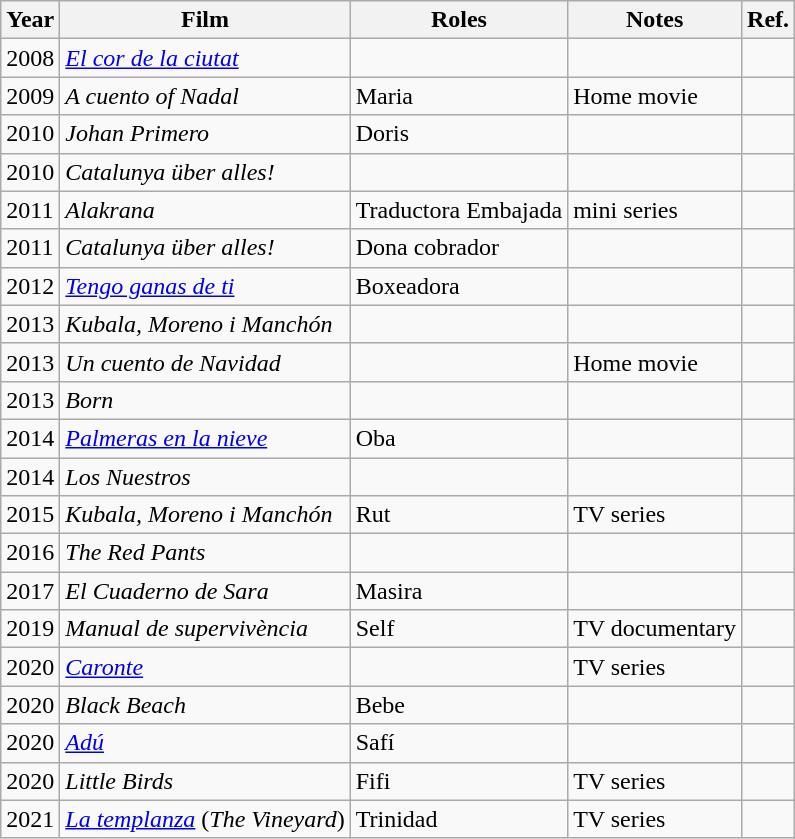<table class="wikitable">
<tr>
<th>Year</th>
<th>Film</th>
<th>Roles</th>
<th>Notes</th>
<th>Ref.</th>
</tr>
<tr>
<td>2008</td>
<td><em><a href='#'>El cor de la ciutat</a></em></td>
<td></td>
<td></td>
<td></td>
</tr>
<tr>
<td>2009</td>
<td><em>A cuento of Nadal</em></td>
<td>Maria</td>
<td>Home movie</td>
<td></td>
</tr>
<tr>
<td>2010</td>
<td><em>Johan Primero</em></td>
<td>Doris</td>
<td></td>
<td></td>
</tr>
<tr>
<td>2010</td>
<td><em>Catalunya über alles!</em></td>
<td></td>
<td></td>
<td></td>
</tr>
<tr>
<td>2011</td>
<td><em>Alakrana</em></td>
<td>Traductora Embajada</td>
<td>mini series</td>
<td></td>
</tr>
<tr>
<td>2011</td>
<td><em>Catalunya über alles!</em></td>
<td>Dona cobrador</td>
<td></td>
<td></td>
</tr>
<tr>
<td>2012</td>
<td><em><a href='#'>Tengo ganas de ti</a></em></td>
<td>Boxeadora</td>
<td></td>
<td></td>
</tr>
<tr>
<td>2013</td>
<td><em>Kubala, Moreno i Manchón</em></td>
<td></td>
<td></td>
<td></td>
</tr>
<tr>
<td>2013</td>
<td><em>Un cuento de Navidad</em></td>
<td></td>
<td>Home movie</td>
<td></td>
</tr>
<tr>
<td>2013</td>
<td><em>Born</em></td>
<td></td>
<td></td>
<td></td>
</tr>
<tr>
<td>2014</td>
<td><em><a href='#'>Palmeras en la nieve</a></em></td>
<td>Oba</td>
<td></td>
<td></td>
</tr>
<tr>
<td>2014</td>
<td><em>Los Nuestros</em></td>
<td></td>
<td></td>
<td></td>
</tr>
<tr>
<td>2015</td>
<td><em>Kubala, Moreno i Manchón</em></td>
<td>Rut</td>
<td>TV series</td>
<td></td>
</tr>
<tr>
<td>2016</td>
<td><em>The Red Pants</em></td>
<td></td>
<td></td>
<td></td>
</tr>
<tr>
<td>2017</td>
<td><em>El Cuaderno de Sara</em></td>
<td>Masira</td>
<td></td>
<td></td>
</tr>
<tr>
<td>2019</td>
<td><em>Manual de supervivència</em></td>
<td>Self</td>
<td>TV documentary</td>
<td></td>
</tr>
<tr>
<td>2020</td>
<td><em><a href='#'>Caronte</a></em></td>
<td></td>
<td>TV series</td>
<td></td>
</tr>
<tr>
<td>2020</td>
<td><em>Black Beach</em></td>
<td>Bebe</td>
<td></td>
<td></td>
</tr>
<tr>
<td>2020</td>
<td><em><a href='#'>Adú</a></em></td>
<td>Safí</td>
<td></td>
<td></td>
</tr>
<tr>
<td>2020</td>
<td><em>Little Birds</em></td>
<td>Fifi</td>
<td>TV series</td>
<td></td>
</tr>
<tr>
<td>2021</td>
<td><a href='#'><em>La templanza</em></a> (<em>The Vineyard</em>)</td>
<td>Trinidad</td>
<td>TV series</td>
<td></td>
</tr>
</table>
